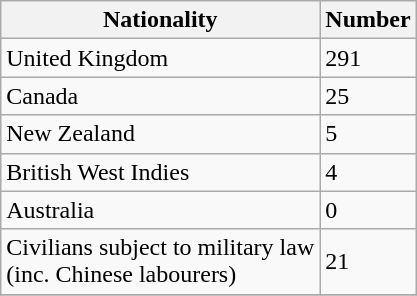<table class="wikitable">
<tr>
<th>Nationality</th>
<th>Number</th>
</tr>
<tr>
<td>United Kingdom</td>
<td>291</td>
</tr>
<tr>
<td>Canada</td>
<td>25</td>
</tr>
<tr>
<td>New Zealand</td>
<td>5</td>
</tr>
<tr>
<td>British West Indies</td>
<td>4</td>
</tr>
<tr>
<td>Australia</td>
<td>0 </td>
</tr>
<tr>
<td>Civilians subject to military law<br>(inc. Chinese labourers)</td>
<td>21</td>
</tr>
<tr>
</tr>
</table>
